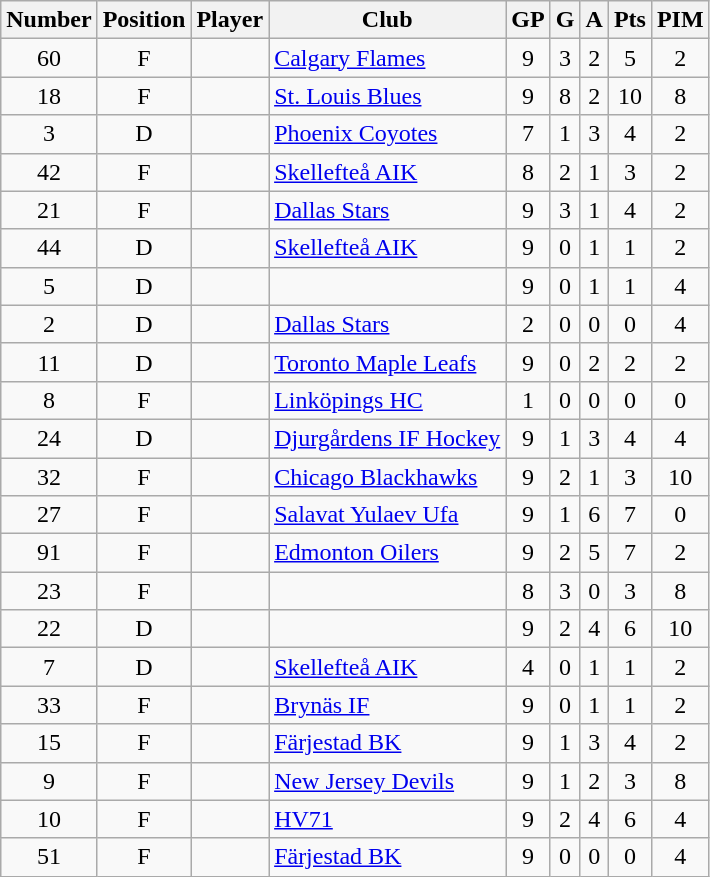<table class="wikitable sortable" style="text-align: center;">
<tr>
<th scope="col">Number</th>
<th scope="col">Position</th>
<th scope="col">Player</th>
<th scope="col">Club</th>
<th scope="col">GP</th>
<th scope="col">G</th>
<th scope="col">A</th>
<th scope="col">Pts</th>
<th scope="col">PIM</th>
</tr>
<tr>
<td>60</td>
<td>F</td>
<td scope="row" align=left></td>
<td align=left><a href='#'>Calgary Flames</a></td>
<td>9</td>
<td>3</td>
<td>2</td>
<td>5</td>
<td>2</td>
</tr>
<tr>
<td>18</td>
<td>F</td>
<td scope="row" align=left></td>
<td align=left><a href='#'>St. Louis Blues</a></td>
<td>9</td>
<td>8</td>
<td>2</td>
<td>10</td>
<td>8</td>
</tr>
<tr>
<td>3</td>
<td>D</td>
<td scope="row" align=left></td>
<td align=left><a href='#'>Phoenix Coyotes</a></td>
<td>7</td>
<td>1</td>
<td>3</td>
<td>4</td>
<td>2</td>
</tr>
<tr>
<td>42</td>
<td>F</td>
<td scope="row" align=left></td>
<td align=left><a href='#'>Skellefteå AIK</a></td>
<td>8</td>
<td>2</td>
<td>1</td>
<td>3</td>
<td>2</td>
</tr>
<tr>
<td>21</td>
<td>F</td>
<td scope="row" align=left></td>
<td align=left><a href='#'>Dallas Stars</a></td>
<td>9</td>
<td>3</td>
<td>1</td>
<td>4</td>
<td>2</td>
</tr>
<tr>
<td>44</td>
<td>D</td>
<td scope="row" align=left></td>
<td align=left><a href='#'>Skellefteå AIK</a></td>
<td>9</td>
<td>0</td>
<td>1</td>
<td>1</td>
<td>2</td>
</tr>
<tr>
<td>5</td>
<td>D</td>
<td scope="row" align=left></td>
<td align=left></td>
<td>9</td>
<td>0</td>
<td>1</td>
<td>1</td>
<td>4</td>
</tr>
<tr>
<td>2</td>
<td>D</td>
<td scope="row" align=left></td>
<td align=left><a href='#'>Dallas Stars</a></td>
<td>2</td>
<td>0</td>
<td>0</td>
<td>0</td>
<td>4</td>
</tr>
<tr>
<td>11</td>
<td>D</td>
<td scope="row" align=left></td>
<td align=left><a href='#'>Toronto Maple Leafs</a></td>
<td>9</td>
<td>0</td>
<td>2</td>
<td>2</td>
<td>2</td>
</tr>
<tr>
<td>8</td>
<td>F</td>
<td scope="row" align=left></td>
<td align=left><a href='#'>Linköpings HC</a></td>
<td>1</td>
<td>0</td>
<td>0</td>
<td>0</td>
<td>0</td>
</tr>
<tr>
<td>24</td>
<td>D</td>
<td scope="row" align=left></td>
<td align=left><a href='#'>Djurgårdens IF Hockey</a></td>
<td>9</td>
<td>1</td>
<td>3</td>
<td>4</td>
<td>4</td>
</tr>
<tr>
<td>32</td>
<td>F</td>
<td scope="row" align=left></td>
<td align=left><a href='#'>Chicago Blackhawks</a></td>
<td>9</td>
<td>2</td>
<td>1</td>
<td>3</td>
<td>10</td>
</tr>
<tr>
<td>27</td>
<td>F</td>
<td scope="row" align=left></td>
<td align=left><a href='#'>Salavat Yulaev Ufa</a></td>
<td>9</td>
<td>1</td>
<td>6</td>
<td>7</td>
<td>0</td>
</tr>
<tr>
<td>91</td>
<td>F</td>
<td scope="row" align=left></td>
<td align=left><a href='#'>Edmonton Oilers</a></td>
<td>9</td>
<td>2</td>
<td>5</td>
<td>7</td>
<td>2</td>
</tr>
<tr>
<td>23</td>
<td>F</td>
<td scope="row" align=left></td>
<td align=left></td>
<td>8</td>
<td>3</td>
<td>0</td>
<td>3</td>
<td>8</td>
</tr>
<tr>
<td>22</td>
<td>D</td>
<td scope="row" align=left></td>
<td align=left></td>
<td>9</td>
<td>2</td>
<td>4</td>
<td>6</td>
<td>10</td>
</tr>
<tr>
<td>7</td>
<td>D</td>
<td scope="row" align=left></td>
<td align=left><a href='#'>Skellefteå AIK</a></td>
<td>4</td>
<td>0</td>
<td>1</td>
<td>1</td>
<td>2</td>
</tr>
<tr>
<td>33</td>
<td>F</td>
<td scope="row" align=left></td>
<td align=left><a href='#'>Brynäs IF</a></td>
<td>9</td>
<td>0</td>
<td>1</td>
<td>1</td>
<td>2</td>
</tr>
<tr>
<td>15</td>
<td>F</td>
<td scope="row" align=left></td>
<td align=left><a href='#'>Färjestad BK</a></td>
<td>9</td>
<td>1</td>
<td>3</td>
<td>4</td>
<td>2</td>
</tr>
<tr>
<td>9</td>
<td>F</td>
<td scope="row" align=left></td>
<td align=left><a href='#'>New Jersey Devils</a></td>
<td>9</td>
<td>1</td>
<td>2</td>
<td>3</td>
<td>8</td>
</tr>
<tr>
<td>10</td>
<td>F</td>
<td scope="row" align=left></td>
<td align=left><a href='#'>HV71</a></td>
<td>9</td>
<td>2</td>
<td>4</td>
<td>6</td>
<td>4</td>
</tr>
<tr>
<td>51</td>
<td>F</td>
<td scope="row" align=left></td>
<td align=left><a href='#'>Färjestad BK</a></td>
<td>9</td>
<td>0</td>
<td>0</td>
<td>0</td>
<td>4</td>
</tr>
</table>
